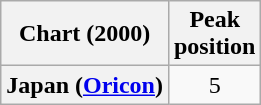<table class="wikitable plainrowheaders sortable" style="text-align:center;">
<tr>
<th scope="col">Chart (2000)</th>
<th scope="col">Peak<br>position</th>
</tr>
<tr>
<th scope="row">Japan (<a href='#'>Oricon</a>)</th>
<td>5</td>
</tr>
</table>
